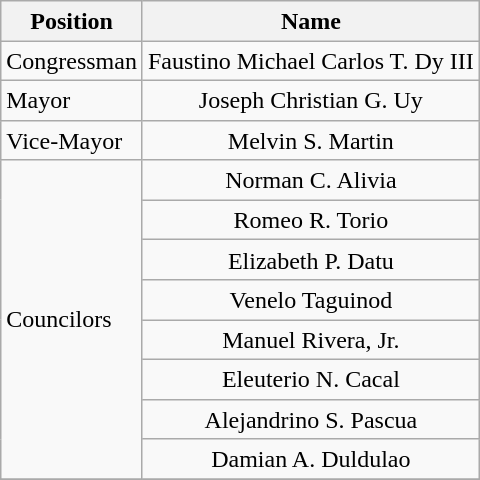<table class="wikitable" style="line-height:1.20em; font-size:100%;">
<tr>
<th>Position</th>
<th>Name</th>
</tr>
<tr>
<td>Congressman</td>
<td style="text-align:center;">Faustino Michael Carlos T. Dy III</td>
</tr>
<tr>
<td>Mayor</td>
<td style="text-align:center;">Joseph Christian G. Uy</td>
</tr>
<tr>
<td>Vice-Mayor</td>
<td style="text-align:center;">Melvin S. Martin</td>
</tr>
<tr>
<td rowspan=8>Councilors</td>
<td style="text-align:center;">Norman C. Alivia</td>
</tr>
<tr>
<td style="text-align:center;">Romeo R. Torio</td>
</tr>
<tr>
<td style="text-align:center;">Elizabeth P. Datu</td>
</tr>
<tr>
<td style="text-align:center;">Venelo Taguinod</td>
</tr>
<tr>
<td style="text-align:center;">Manuel Rivera, Jr.</td>
</tr>
<tr>
<td style="text-align:center;">Eleuterio N. Cacal</td>
</tr>
<tr>
<td style="text-align:center;">Alejandrino S. Pascua</td>
</tr>
<tr>
<td style="text-align:center;">Damian A. Duldulao</td>
</tr>
<tr>
</tr>
</table>
